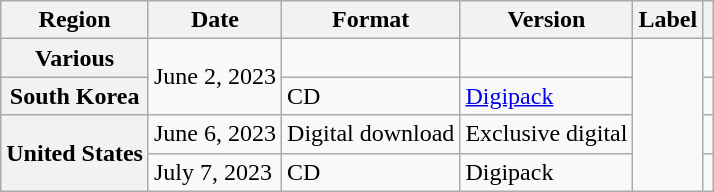<table class="wikitable plainrowheaders">
<tr>
<th scope="col">Region</th>
<th scope="col">Date</th>
<th scope="col">Format</th>
<th scope="col">Version</th>
<th scope="col">Label</th>
<th scope="col"></th>
</tr>
<tr>
<th scope="row">Various</th>
<td rowspan="2">June 2, 2023</td>
<td></td>
<td></td>
<td rowspan="4"></td>
<td style="text-align:center"></td>
</tr>
<tr>
<th scope="row">South Korea</th>
<td>CD</td>
<td><a href='#'>Digipack</a></td>
<td style="text-align:center"></td>
</tr>
<tr>
<th scope="row" rowspan="2">United States</th>
<td>June 6, 2023</td>
<td>Digital download</td>
<td>Exclusive digital</td>
<td style="text-align:center"></td>
</tr>
<tr>
<td>July 7, 2023</td>
<td>CD</td>
<td>Digipack</td>
<td style="text-align:center"></td>
</tr>
</table>
